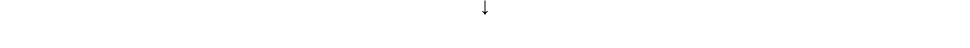<table style="width:100%; text-align:center;">
<tr>
<th colspan="2">↓</th>
</tr>
<tr style="color:white;">
<td style="background:"><strong>66</strong></td>
<td style="background:"><strong>34</strong></td>
</tr>
<tr>
<td></td>
<td></td>
</tr>
</table>
